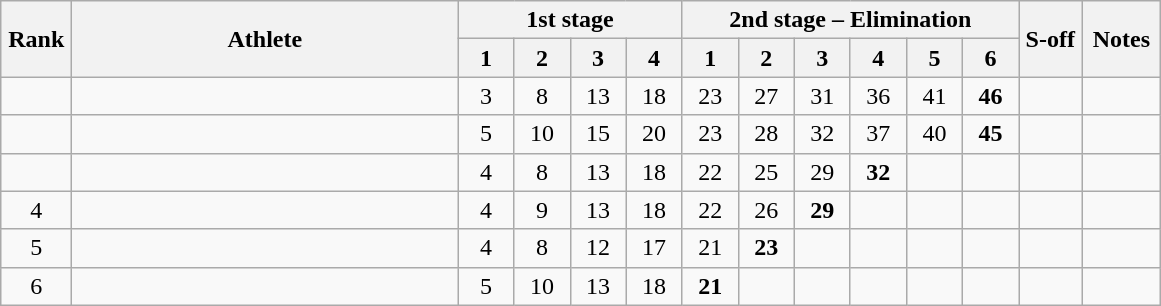<table class="wikitable" style="text-align:center">
<tr>
<th rowspan=2 width=40>Rank</th>
<th rowspan=2 width=250>Athlete</th>
<th colspan=4>1st stage</th>
<th colspan=6>2nd stage – Elimination</th>
<th rowspan=2 width=35>S-off</th>
<th rowspan=2 width=45>Notes</th>
</tr>
<tr>
<th width=30>1</th>
<th width=30>2</th>
<th width=30>3</th>
<th width=30>4</th>
<th width=30>1</th>
<th width=30>2</th>
<th width=30>3</th>
<th width=30>4</th>
<th width=30>5</th>
<th width=30>6</th>
</tr>
<tr>
<td></td>
<td align=left></td>
<td>3</td>
<td>8</td>
<td>13</td>
<td>18</td>
<td>23</td>
<td>27</td>
<td>31</td>
<td>36</td>
<td>41</td>
<td><strong>46</strong></td>
<td></td>
<td></td>
</tr>
<tr>
<td></td>
<td align=left></td>
<td>5</td>
<td>10</td>
<td>15</td>
<td>20</td>
<td>23</td>
<td>28</td>
<td>32</td>
<td>37</td>
<td>40</td>
<td><strong>45</strong></td>
<td></td>
<td></td>
</tr>
<tr>
<td></td>
<td align=left></td>
<td>4</td>
<td>8</td>
<td>13</td>
<td>18</td>
<td>22</td>
<td>25</td>
<td>29</td>
<td><strong>32</strong></td>
<td></td>
<td></td>
<td></td>
<td></td>
</tr>
<tr>
<td>4</td>
<td align=left></td>
<td>4</td>
<td>9</td>
<td>13</td>
<td>18</td>
<td>22</td>
<td>26</td>
<td><strong>29</strong></td>
<td></td>
<td></td>
<td></td>
<td></td>
<td></td>
</tr>
<tr>
<td>5</td>
<td align=left></td>
<td>4</td>
<td>8</td>
<td>12</td>
<td>17</td>
<td>21</td>
<td><strong>23</strong></td>
<td></td>
<td></td>
<td></td>
<td></td>
<td></td>
<td></td>
</tr>
<tr>
<td>6</td>
<td align=left></td>
<td>5</td>
<td>10</td>
<td>13</td>
<td>18</td>
<td><strong>21</strong></td>
<td></td>
<td></td>
<td></td>
<td></td>
<td></td>
<td></td>
<td></td>
</tr>
</table>
